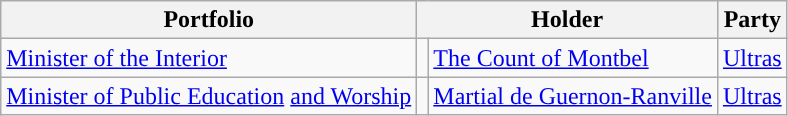<table class="wikitable">
<tr>
<th>Portfolio</th>
<th colspan=2>Holder</th>
<th>Party</th>
</tr>
<tr>
<td><a href='#'>Minister of the Interior</a></td>
<td style="background:"></td>
<td><a href='#'>The Count of Montbel</a></td>
<td><a href='#'>Ultras</a></td>
</tr>
<tr>
<td><a href='#'>Minister of Public Education</a> <a href='#'>and Worship</a></td>
<td style="background:"></td>
<td><a href='#'>Martial de Guernon-Ranville</a></td>
<td><a href='#'>Ultras</a></td>
</tr>
</table>
